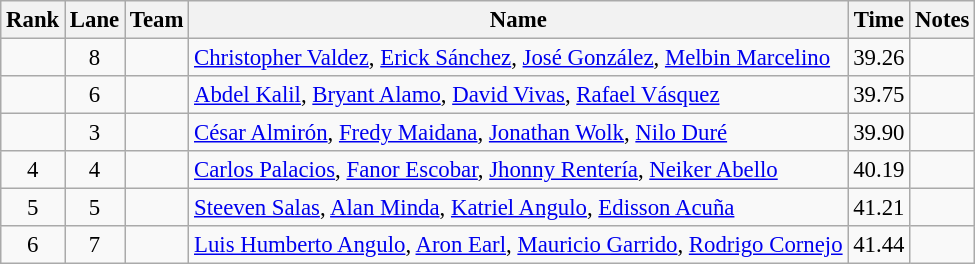<table class="wikitable sortable" style="text-align:center;font-size:95%">
<tr>
<th>Rank</th>
<th>Lane</th>
<th>Team</th>
<th>Name</th>
<th>Time</th>
<th>Notes</th>
</tr>
<tr>
<td></td>
<td>8</td>
<td align=left></td>
<td align=left><a href='#'>Christopher Valdez</a>, <a href='#'>Erick Sánchez</a>, <a href='#'>José González</a>, <a href='#'>Melbin Marcelino</a></td>
<td>39.26</td>
<td></td>
</tr>
<tr>
<td></td>
<td>6</td>
<td align=left></td>
<td align=left><a href='#'>Abdel Kalil</a>, <a href='#'>Bryant Alamo</a>, <a href='#'>David Vivas</a>, <a href='#'>Rafael Vásquez</a></td>
<td>39.75</td>
<td></td>
</tr>
<tr>
<td></td>
<td>3</td>
<td align=left></td>
<td align=left><a href='#'>César Almirón</a>, <a href='#'>Fredy Maidana</a>, <a href='#'>Jonathan Wolk</a>, <a href='#'>Nilo Duré</a></td>
<td>39.90</td>
<td><strong></strong></td>
</tr>
<tr>
<td>4</td>
<td>4</td>
<td align=left></td>
<td align=left><a href='#'>Carlos Palacios</a>, <a href='#'>Fanor Escobar</a>, <a href='#'>Jhonny Rentería</a>, <a href='#'>Neiker Abello</a></td>
<td>40.19</td>
<td></td>
</tr>
<tr>
<td>5</td>
<td>5</td>
<td align=left></td>
<td align=left><a href='#'>Steeven Salas</a>, <a href='#'>Alan Minda</a>, <a href='#'>Katriel Angulo</a>, <a href='#'>Edisson Acuña</a></td>
<td>41.21</td>
<td></td>
</tr>
<tr>
<td>6</td>
<td>7</td>
<td align=left></td>
<td align=left><a href='#'>Luis Humberto Angulo</a>, <a href='#'>Aron Earl</a>, <a href='#'>Mauricio Garrido</a>, <a href='#'>Rodrigo Cornejo</a></td>
<td>41.44</td>
<td></td>
</tr>
</table>
